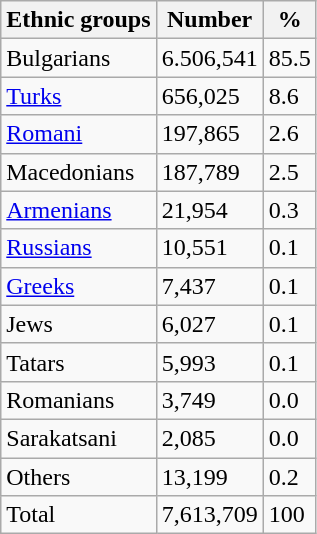<table class="wikitable">
<tr>
<th>Ethnic groups</th>
<th>Number</th>
<th>%</th>
</tr>
<tr>
<td>Bulgarians</td>
<td>6.506,541</td>
<td>85.5</td>
</tr>
<tr>
<td><a href='#'>Turks</a></td>
<td>656,025</td>
<td>8.6</td>
</tr>
<tr>
<td><a href='#'>Romani</a></td>
<td>197,865</td>
<td>2.6</td>
</tr>
<tr>
<td>Macedonians</td>
<td>187,789</td>
<td>2.5</td>
</tr>
<tr>
<td><a href='#'>Armenians</a></td>
<td>21,954</td>
<td>0.3</td>
</tr>
<tr>
<td><a href='#'>Russians</a></td>
<td>10,551</td>
<td>0.1</td>
</tr>
<tr>
<td><a href='#'>Greeks</a></td>
<td>7,437</td>
<td>0.1</td>
</tr>
<tr>
<td>Jews</td>
<td>6,027</td>
<td>0.1</td>
</tr>
<tr>
<td>Tatars</td>
<td>5,993</td>
<td>0.1</td>
</tr>
<tr>
<td>Romanians</td>
<td>3,749</td>
<td>0.0</td>
</tr>
<tr>
<td>Sarakatsani</td>
<td>2,085</td>
<td>0.0</td>
</tr>
<tr>
<td>Others</td>
<td>13,199</td>
<td>0.2</td>
</tr>
<tr>
<td>Total</td>
<td>7,613,709</td>
<td>100</td>
</tr>
</table>
